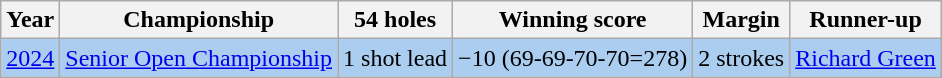<table class="wikitable">
<tr>
<th>Year</th>
<th>Championship</th>
<th>54 holes</th>
<th>Winning score</th>
<th>Margin</th>
<th>Runner-up</th>
</tr>
<tr style="background:#ABCDEF;">
<td><a href='#'>2024</a></td>
<td><a href='#'>Senior Open Championship</a></td>
<td>1 shot lead</td>
<td>−10 (69-69-70-70=278)</td>
<td>2 strokes</td>
<td> <a href='#'>Richard Green</a></td>
</tr>
</table>
